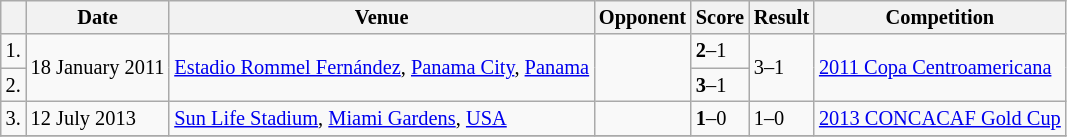<table class="wikitable" style="font-size:85%;">
<tr>
<th></th>
<th>Date</th>
<th>Venue</th>
<th>Opponent</th>
<th>Score</th>
<th>Result</th>
<th>Competition</th>
</tr>
<tr>
<td>1.</td>
<td rowspan="2">18 January 2011</td>
<td rowspan="2"><a href='#'>Estadio Rommel Fernández</a>, <a href='#'>Panama City</a>, <a href='#'>Panama</a></td>
<td rowspan="2"></td>
<td><strong>2</strong>–1</td>
<td rowspan="2">3–1</td>
<td rowspan="2"><a href='#'>2011 Copa Centroamericana</a></td>
</tr>
<tr>
<td>2.</td>
<td><strong>3</strong>–1</td>
</tr>
<tr>
<td>3.</td>
<td>12 July 2013</td>
<td><a href='#'>Sun Life Stadium</a>, <a href='#'>Miami Gardens</a>, <a href='#'>USA</a></td>
<td></td>
<td><strong>1</strong>–0</td>
<td>1–0</td>
<td><a href='#'>2013 CONCACAF Gold Cup</a></td>
</tr>
<tr>
</tr>
</table>
